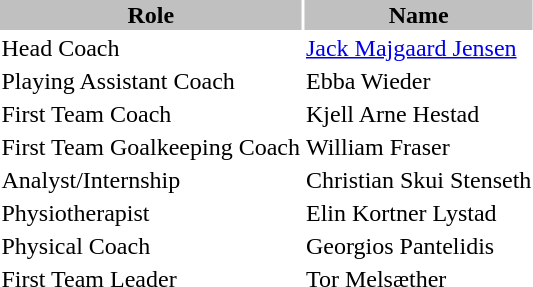<table class="toccolours">
<tr>
<th style="background:silver;">Role</th>
<th style="background:silver;">Name</th>
</tr>
<tr>
<td>Head Coach</td>
<td> <a href='#'>Jack Majgaard Jensen</a></td>
</tr>
<tr>
<td>Playing Assistant Coach</td>
<td> Ebba Wieder</td>
</tr>
<tr>
<td>First Team Coach</td>
<td> Kjell Arne Hestad</td>
</tr>
<tr>
<td>First Team Goalkeeping Coach</td>
<td> William Fraser</td>
</tr>
<tr>
<td>Analyst/Internship</td>
<td> Christian Skui Stenseth</td>
</tr>
<tr>
<td>Physiotherapist</td>
<td> Elin Kortner Lystad</td>
</tr>
<tr>
<td>Physical Coach</td>
<td> Georgios Pantelidis</td>
</tr>
<tr>
<td>First Team Leader</td>
<td> Tor Melsæther</td>
</tr>
</table>
